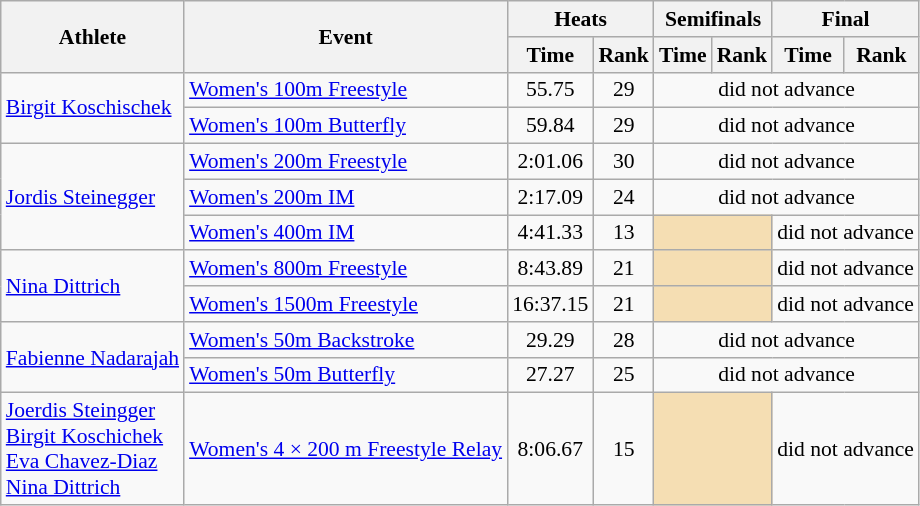<table class=wikitable style="font-size:90%">
<tr>
<th rowspan="2">Athlete</th>
<th rowspan="2">Event</th>
<th colspan="2">Heats</th>
<th colspan="2">Semifinals</th>
<th colspan="2">Final</th>
</tr>
<tr>
<th>Time</th>
<th>Rank</th>
<th>Time</th>
<th>Rank</th>
<th>Time</th>
<th>Rank</th>
</tr>
<tr>
<td rowspan="2"><a href='#'>Birgit Koschischek</a></td>
<td><a href='#'>Women's 100m Freestyle</a></td>
<td align=center>55.75</td>
<td align=center>29</td>
<td align=center colspan=4>did not advance</td>
</tr>
<tr>
<td><a href='#'>Women's 100m Butterfly</a></td>
<td align=center>59.84</td>
<td align=center>29</td>
<td align=center colspan=4>did not advance</td>
</tr>
<tr>
<td rowspan="3"><a href='#'>Jordis Steinegger</a></td>
<td><a href='#'>Women's 200m Freestyle</a></td>
<td align=center>2:01.06</td>
<td align=center>30</td>
<td align=center colspan=4>did not advance</td>
</tr>
<tr>
<td><a href='#'>Women's 200m IM</a></td>
<td align=center>2:17.09</td>
<td align=center>24</td>
<td align=center colspan=4>did not advance</td>
</tr>
<tr>
<td><a href='#'>Women's 400m IM</a></td>
<td align=center>4:41.33</td>
<td align=center>13</td>
<td colspan= 2 bgcolor="wheat"></td>
<td align=center colspan=2>did not advance</td>
</tr>
<tr>
<td rowspan="2"><a href='#'>Nina Dittrich</a></td>
<td><a href='#'>Women's 800m Freestyle</a></td>
<td align=center>8:43.89</td>
<td align=center>21</td>
<td colspan= 2 bgcolor="wheat"></td>
<td align=center colspan=2>did not advance</td>
</tr>
<tr>
<td><a href='#'>Women's 1500m Freestyle</a></td>
<td align=center>16:37.15</td>
<td align=center>21</td>
<td colspan= 2 bgcolor="wheat"></td>
<td align=center colspan=2>did not advance</td>
</tr>
<tr>
<td rowspan="2"><a href='#'>Fabienne Nadarajah</a></td>
<td><a href='#'>Women's 50m Backstroke</a></td>
<td align=center>29.29</td>
<td align=center>28</td>
<td align=center colspan=4>did not advance</td>
</tr>
<tr>
<td><a href='#'>Women's 50m Butterfly</a></td>
<td align=center>27.27</td>
<td align=center>25</td>
<td align=center colspan=4>did not advance</td>
</tr>
<tr>
<td rowspan="1"><a href='#'>Joerdis Steingger</a><br><a href='#'>Birgit Koschichek</a><br><a href='#'>Eva Chavez-Diaz</a><br><a href='#'>Nina Dittrich</a></td>
<td><a href='#'>Women's 4 × 200 m Freestyle Relay</a></td>
<td align=center>8:06.67</td>
<td align=center>15</td>
<td colspan= 2 bgcolor="wheat"></td>
<td align=center colspan=2>did not advance</td>
</tr>
</table>
